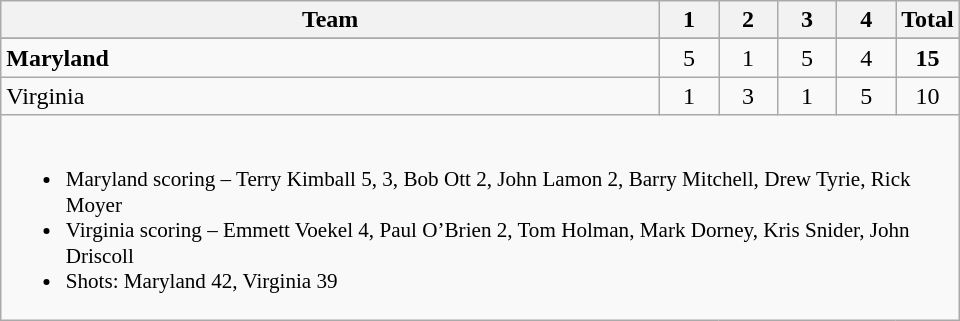<table class="wikitable" style="text-align:center; max-width:40em">
<tr>
<th>Team</th>
<th style="width:2em">1</th>
<th style="width:2em">2</th>
<th style="width:2em">3</th>
<th style="width:2em">4</th>
<th style="width:2em">Total</th>
</tr>
<tr>
</tr>
<tr>
<td style="text-align:left"><strong>Maryland</strong></td>
<td>5</td>
<td>1</td>
<td>5</td>
<td>4</td>
<td><strong>15</strong></td>
</tr>
<tr>
<td style="text-align:left">Virginia</td>
<td>1</td>
<td>3</td>
<td>1</td>
<td>5</td>
<td>10</td>
</tr>
<tr>
<td colspan=6 style="text-align:left; font-size:88%;"><br><ul><li>Maryland scoring – Terry Kimball 5,  3, Bob Ott 2, John Lamon 2, Barry Mitchell, Drew Tyrie, Rick Moyer</li><li>Virginia scoring – Emmett Voekel 4, Paul O’Brien 2, Tom Holman, Mark Dorney, Kris Snider, John Driscoll</li><li>Shots: Maryland 42, Virginia 39</li></ul></td>
</tr>
</table>
